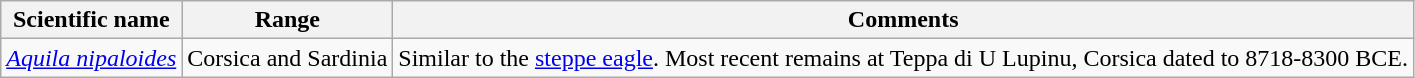<table class="wikitable sortable">
<tr>
<th>Scientific name</th>
<th>Range</th>
<th class="unsortable">Comments</th>
</tr>
<tr>
<td><em><a href='#'>Aquila nipaloides</a></em></td>
<td>Corsica and Sardinia</td>
<td>Similar to the <a href='#'>steppe eagle</a>. Most recent remains at Teppa di U Lupinu, Corsica dated to 8718-8300 BCE.</td>
</tr>
</table>
